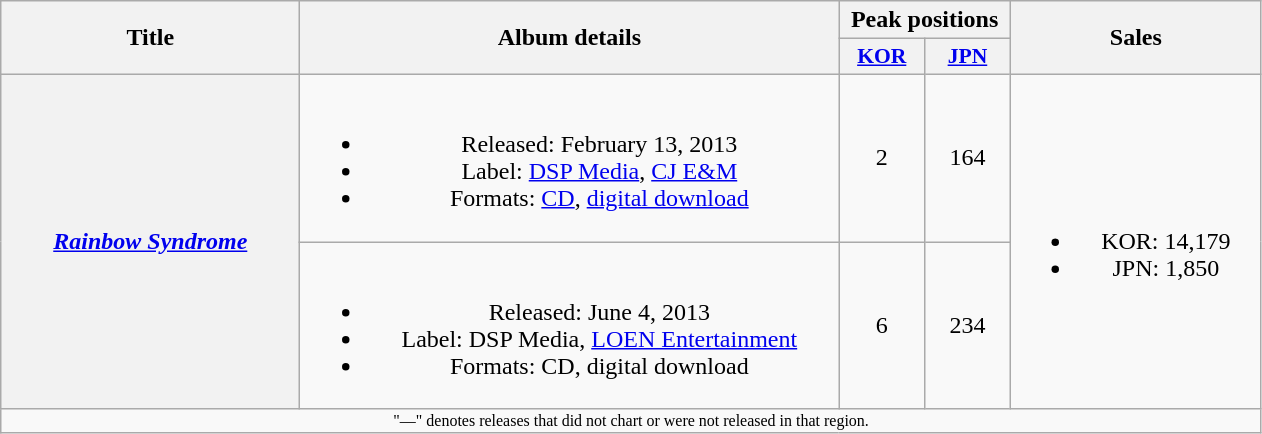<table class="wikitable plainrowheaders" style="text-align:center;">
<tr>
<th scope="col" rowspan="2" style="width:12em;">Title</th>
<th scope="col" rowspan="2" style="width:22em;">Album details</th>
<th scope="col" colspan="2">Peak positions</th>
<th scope="col" rowspan="2" style="width:10em">Sales</th>
</tr>
<tr>
<th scope="col" style="width:3.5em;font-size:90%;"><a href='#'>KOR</a><br></th>
<th scope="col" style="width:3.5em;font-size:90%;"><a href='#'>JPN</a><br></th>
</tr>
<tr>
<th scope="row" rowspan="2"><em><a href='#'>Rainbow Syndrome</a></em></th>
<td><br><ul><li>Released: February 13, 2013 </li><li>Label: <a href='#'>DSP Media</a>, <a href='#'>CJ E&M</a></li><li>Formats: <a href='#'>CD</a>, <a href='#'>digital download</a></li></ul></td>
<td>2</td>
<td>164</td>
<td rowspan="2"><br><ul><li>KOR: 14,179</li><li>JPN: 1,850</li></ul></td>
</tr>
<tr>
<td><br><ul><li>Released: June 4, 2013 </li><li>Label: DSP Media, <a href='#'>LOEN Entertainment</a></li><li>Formats: CD, digital download</li></ul></td>
<td>6</td>
<td>234</td>
</tr>
<tr>
<td colspan="5" style="font-size:8pt">"—" denotes releases that did not chart or were not released in that region.</td>
</tr>
</table>
